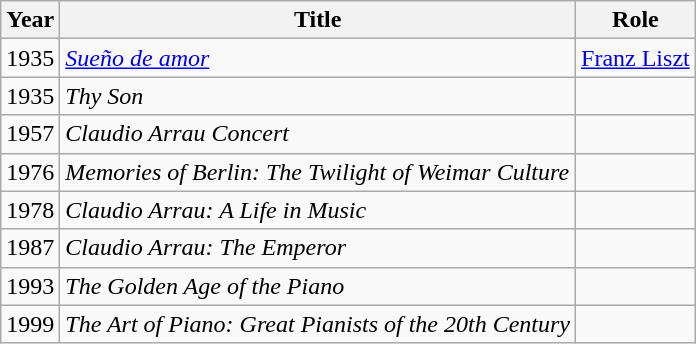<table class="wikitable">
<tr>
<th>Year</th>
<th>Title</th>
<th>Role</th>
</tr>
<tr>
<td>1935</td>
<td><em><a href='#'>Sueño de amor</a></em></td>
<td><a href='#'>Franz Liszt</a></td>
</tr>
<tr>
<td>1935</td>
<td><em>Thy Son</em></td>
<td></td>
</tr>
<tr>
<td>1957</td>
<td><em>Claudio Arrau Concert</em></td>
<td></td>
</tr>
<tr>
<td>1976</td>
<td><em>Memories of Berlin: The Twilight of Weimar Culture</em></td>
<td></td>
</tr>
<tr>
<td>1978</td>
<td><em>Claudio Arrau: A Life in Music</em></td>
<td></td>
</tr>
<tr>
<td>1987</td>
<td><em>Claudio Arrau: The Emperor</em></td>
<td></td>
</tr>
<tr>
<td>1993</td>
<td><em>The Golden Age of the Piano</em></td>
<td></td>
</tr>
<tr>
<td>1999</td>
<td><em>The Art of Piano: Great Pianists of the 20th Century</em></td>
<td></td>
</tr>
</table>
